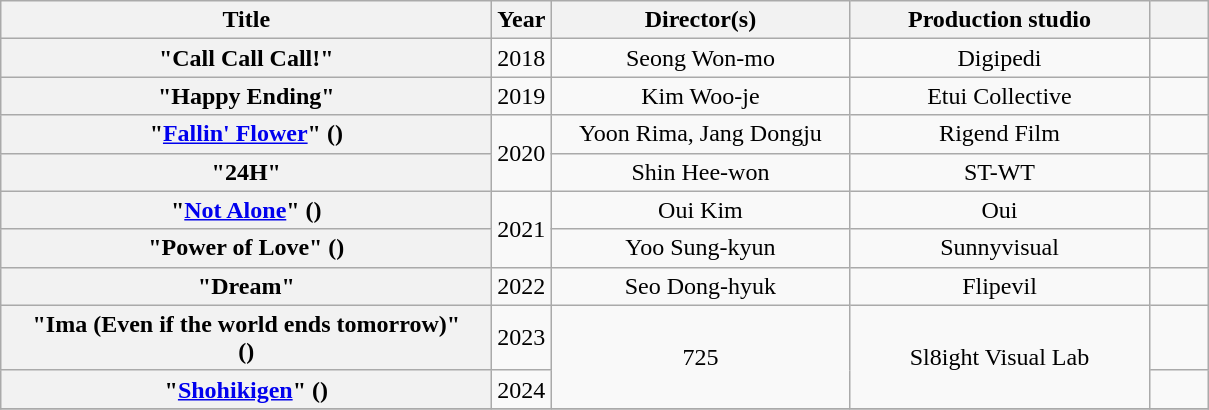<table class="wikitable sortable plainrowheaders" style="text-align:center;">
<tr>
<th scope="col" style="width:20em;">Title</th>
<th scope="col" style="width:2em;">Year</th>
<th scope="col" style="width:12em;">Director(s)</th>
<th scope="col" style="width:12em;">Production studio</th>
<th scope="col" style="width:2em;" class="unsortable"></th>
</tr>
<tr>
<th scope="row">"Call Call Call!"</th>
<td>2018</td>
<td>Seong Won-mo</td>
<td>Digipedi</td>
<td></td>
</tr>
<tr>
<th scope="row">"Happy Ending"</th>
<td>2019</td>
<td>Kim Woo-je</td>
<td>Etui Collective</td>
<td></td>
</tr>
<tr>
<th scope="row">"<a href='#'>Fallin' Flower</a>" ()</th>
<td rowspan="2">2020</td>
<td>Yoon Rima, Jang Dongju</td>
<td>Rigend Film</td>
<td></td>
</tr>
<tr>
<th scope="row">"24H"</th>
<td>Shin Hee-won</td>
<td>ST-WT</td>
<td></td>
</tr>
<tr>
<th scope="row">"<a href='#'>Not Alone</a>" ()</th>
<td rowspan="2">2021</td>
<td>Oui Kim</td>
<td>Oui</td>
<td></td>
</tr>
<tr>
<th scope="row">"Power of Love" ()</th>
<td>Yoo Sung-kyun</td>
<td>Sunnyvisual</td>
<td></td>
</tr>
<tr>
<th scope="row">"Dream"</th>
<td>2022</td>
<td>Seo Dong-hyuk</td>
<td>Flipevil</td>
<td></td>
</tr>
<tr>
<th scope="row">"Ima (Even if the world ends tomorrow)"<br>()</th>
<td>2023</td>
<td rowspan="2">725</td>
<td rowspan="2">Sl8ight Visual Lab</td>
<td></td>
</tr>
<tr>
<th scope="row">"<a href='#'>Shohikigen</a>" ()</th>
<td>2024</td>
<td></td>
</tr>
<tr>
</tr>
</table>
